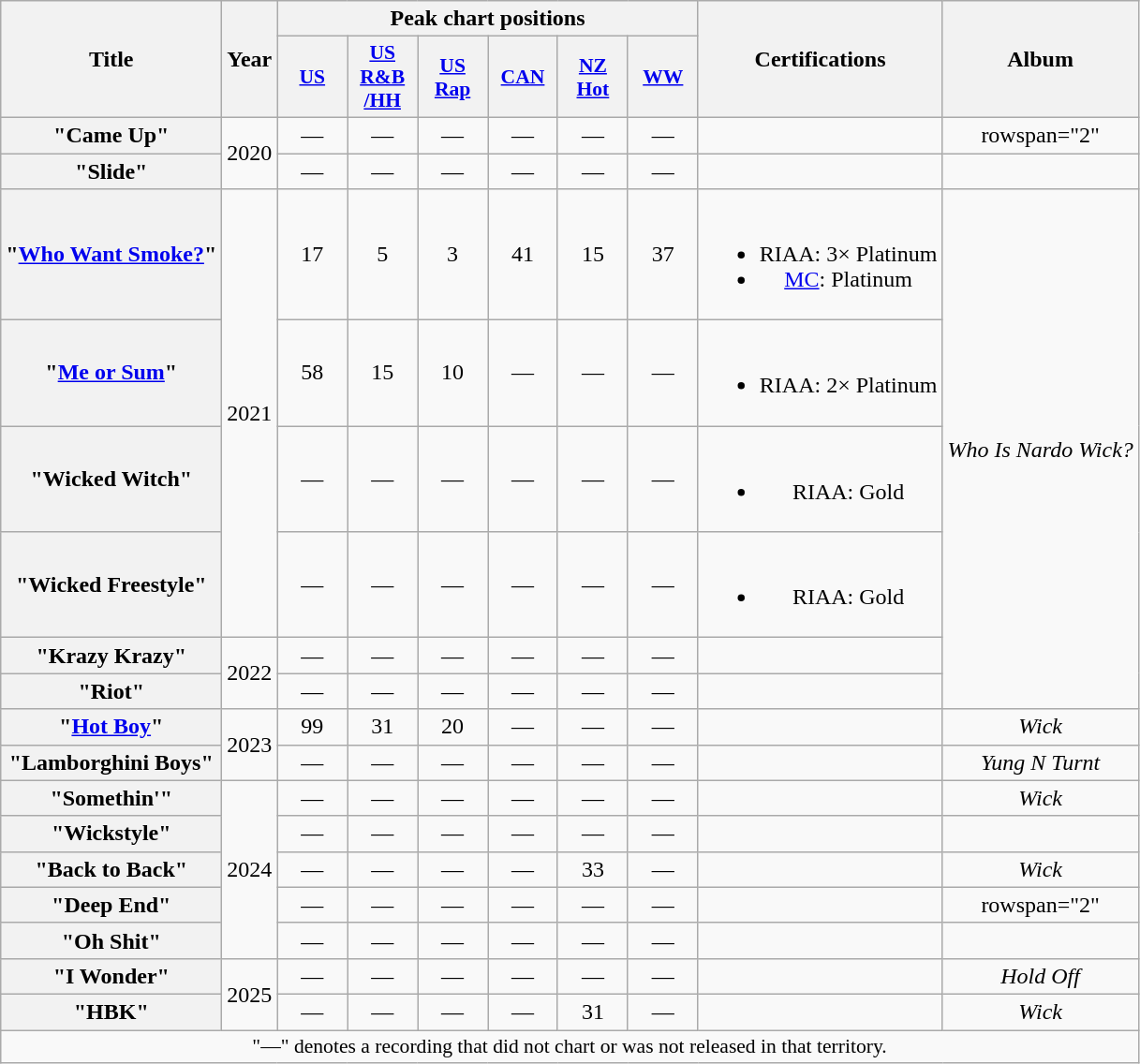<table class="wikitable plainrowheaders" style="text-align:center;">
<tr>
<th scope="col" rowspan="2">Title</th>
<th scope="col" rowspan="2">Year</th>
<th scope="col" colspan="6">Peak chart positions</th>
<th scope="col" rowspan="2">Certifications</th>
<th scope="col" rowspan="2">Album</th>
</tr>
<tr>
<th scope="col" style="width:3em;font-size:90%;"><a href='#'>US</a><br></th>
<th scope="col" style="width:3em;font-size:90%;"><a href='#'>US<br>R&B<br>/HH</a><br></th>
<th scope="col" style="width:3em;font-size:90%;"><a href='#'>US<br>Rap</a><br></th>
<th scope="col" style="width:3em;font-size:90%;"><a href='#'>CAN</a><br></th>
<th scope="col" style="width:3em;font-size:90%;"><a href='#'>NZ<br>Hot</a><br></th>
<th scope="col" style="width:3em;font-size:90%;"><a href='#'>WW</a><br></th>
</tr>
<tr>
<th scope="row">"Came Up"</th>
<td rowspan="2">2020</td>
<td>—</td>
<td>—</td>
<td>—</td>
<td>—</td>
<td>—</td>
<td>—</td>
<td></td>
<td>rowspan="2" </td>
</tr>
<tr>
<th scope="row">"Slide"</th>
<td>—</td>
<td>—</td>
<td>—</td>
<td>—</td>
<td>—</td>
<td>—</td>
<td></td>
</tr>
<tr>
<th scope="row">"<a href='#'>Who Want Smoke?</a>"<br></th>
<td rowspan="4">2021</td>
<td>17</td>
<td>5</td>
<td>3</td>
<td>41</td>
<td>15</td>
<td>37</td>
<td><br><ul><li>RIAA: 3× Platinum</li><li><a href='#'>MC</a>: Platinum</li></ul></td>
<td rowspan="6"><em>Who Is Nardo Wick?</em></td>
</tr>
<tr>
<th scope="row">"<a href='#'>Me or Sum</a>"<br></th>
<td>58</td>
<td>15</td>
<td>10</td>
<td>—</td>
<td>—</td>
<td>—</td>
<td><br><ul><li>RIAA: 2× Platinum</li></ul></td>
</tr>
<tr>
<th scope="row">"Wicked Witch"</th>
<td>—</td>
<td>—</td>
<td>—</td>
<td>—</td>
<td>—</td>
<td>—</td>
<td><br><ul><li>RIAA: Gold</li></ul></td>
</tr>
<tr>
<th scope="row">"Wicked Freestyle"</th>
<td>—</td>
<td>—</td>
<td>—</td>
<td>—</td>
<td>—</td>
<td>—</td>
<td><br><ul><li>RIAA: Gold</li></ul></td>
</tr>
<tr>
<th scope="row">"Krazy Krazy"</th>
<td rowspan="2">2022</td>
<td>—</td>
<td>—</td>
<td>—</td>
<td>—</td>
<td>—</td>
<td>—</td>
<td></td>
</tr>
<tr>
<th scope="row">"Riot"</th>
<td>—</td>
<td>—</td>
<td>—</td>
<td>—</td>
<td>—</td>
<td>—</td>
<td></td>
</tr>
<tr>
<th scope="row">"<a href='#'>Hot Boy</a>"<br></th>
<td rowspan="2">2023</td>
<td>99</td>
<td>31</td>
<td>20</td>
<td>—</td>
<td>—</td>
<td>—</td>
<td></td>
<td><em>Wick</em></td>
</tr>
<tr>
<th scope="row">"Lamborghini Boys"<br></th>
<td>—</td>
<td>—</td>
<td>—</td>
<td>—</td>
<td>—</td>
<td>—</td>
<td></td>
<td><em>Yung N Turnt</em></td>
</tr>
<tr>
<th scope="row">"Somethin'"<br></th>
<td rowspan="5">2024</td>
<td>—</td>
<td>—</td>
<td>—</td>
<td>—</td>
<td>—</td>
<td>—</td>
<td></td>
<td><em>Wick</em></td>
</tr>
<tr>
<th scope="row">"Wickstyle"</th>
<td>—</td>
<td>—</td>
<td>—</td>
<td>—</td>
<td>—</td>
<td>—</td>
<td></td>
<td></td>
</tr>
<tr>
<th scope="row">"Back to Back"<br></th>
<td>—</td>
<td>—</td>
<td>—</td>
<td>—</td>
<td>33</td>
<td>—</td>
<td></td>
<td><em>Wick</em></td>
</tr>
<tr>
<th scope="row">"Deep End"</th>
<td>—</td>
<td>—</td>
<td>—</td>
<td>—</td>
<td>—</td>
<td>—</td>
<td></td>
<td>rowspan="2" </td>
</tr>
<tr>
<th scope="row">"Oh Shit"<br></th>
<td>—</td>
<td>—</td>
<td>—</td>
<td>—</td>
<td>—</td>
<td>—</td>
<td></td>
</tr>
<tr>
<th scope="row">"I Wonder"</th>
<td rowspan="2">2025</td>
<td>—</td>
<td>—</td>
<td>—</td>
<td>—</td>
<td>—</td>
<td>—</td>
<td></td>
<td><em>Hold Off</em></td>
</tr>
<tr>
<th scope="row">"HBK"<br></th>
<td>—</td>
<td>—</td>
<td>—</td>
<td>—</td>
<td>31</td>
<td>—</td>
<td></td>
<td><em>Wick</em></td>
</tr>
<tr>
<td colspan="13" style="font-size:90%">"—" denotes a recording that did not chart or was not released in that territory.</td>
</tr>
</table>
